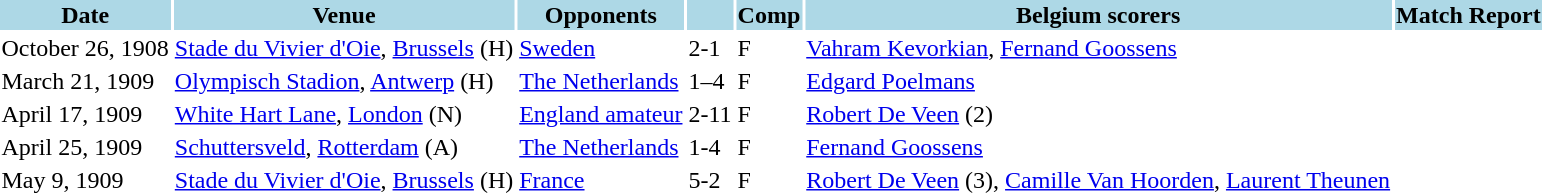<table>
<tr>
<th style="background: lightblue;">Date</th>
<th style="background: lightblue;">Venue</th>
<th style="background: lightblue;">Opponents</th>
<th style="background: lightblue;" align=center></th>
<th style="background: lightblue;" align=center>Comp</th>
<th style="background: lightblue;">Belgium scorers</th>
<th style="background: lightblue;">Match Report</th>
</tr>
<tr>
<td>October 26, 1908</td>
<td><a href='#'>Stade du Vivier d'Oie</a>, <a href='#'>Brussels</a> (H)</td>
<td><a href='#'>Sweden</a></td>
<td>2-1</td>
<td>F</td>
<td><a href='#'>Vahram Kevorkian</a>, <a href='#'>Fernand Goossens</a></td>
<td></td>
</tr>
<tr>
<td>March 21, 1909</td>
<td><a href='#'>Olympisch Stadion</a>, <a href='#'>Antwerp</a> (H)</td>
<td><a href='#'>The Netherlands</a></td>
<td>1–4</td>
<td>F</td>
<td><a href='#'>Edgard Poelmans</a></td>
<td></td>
</tr>
<tr>
<td>April 17, 1909</td>
<td><a href='#'>White Hart Lane</a>, <a href='#'>London</a> (N)</td>
<td><a href='#'>England amateur</a></td>
<td>2-11</td>
<td>F</td>
<td><a href='#'>Robert De Veen</a> (2)</td>
<td></td>
</tr>
<tr>
<td>April 25, 1909</td>
<td><a href='#'>Schuttersveld</a>, <a href='#'>Rotterdam</a> (A)</td>
<td><a href='#'>The Netherlands</a></td>
<td>1-4</td>
<td>F</td>
<td><a href='#'>Fernand Goossens</a></td>
<td></td>
</tr>
<tr>
<td>May 9, 1909</td>
<td><a href='#'>Stade du Vivier d'Oie</a>, <a href='#'>Brussels</a> (H)</td>
<td><a href='#'>France</a></td>
<td>5-2</td>
<td>F</td>
<td><a href='#'>Robert De Veen</a> (3), <a href='#'>Camille Van Hoorden</a>, <a href='#'>Laurent Theunen</a></td>
<td></td>
</tr>
</table>
